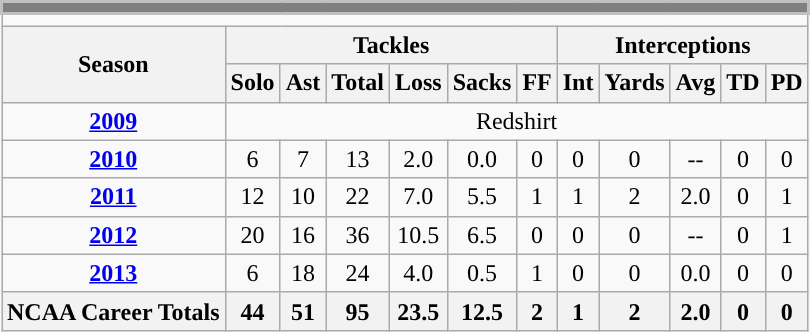<table class=wikitable style="text-align:center;">
<tr>
<td ! colspan=15 style="background:gray; border:2px solid silver; color:white;"></td>
</tr>
<tr>
<td ! colspan=15></td>
</tr>
<tr>
<th rowspan=2>Season</th>
<th colspan=6>Tackles</th>
<th colspan=5>Interceptions</th>
</tr>
<tr>
<th>Solo</th>
<th>Ast</th>
<th>Total</th>
<th>Loss</th>
<th>Sacks</th>
<th>FF</th>
<th>Int</th>
<th>Yards</th>
<th>Avg</th>
<th>TD</th>
<th>PD</th>
</tr>
<tr>
<td><strong><a href='#'>2009</a></strong></td>
<td colspan=14 style="text-align:center;">Redshirt</td>
</tr>
<tr>
<td><strong><a href='#'>2010</a></strong></td>
<td>6</td>
<td>7</td>
<td>13</td>
<td>2.0</td>
<td>0.0</td>
<td>0</td>
<td>0</td>
<td>0</td>
<td>--</td>
<td>0</td>
<td>0</td>
</tr>
<tr>
<td><strong><a href='#'>2011</a></strong></td>
<td>12</td>
<td>10</td>
<td>22</td>
<td>7.0</td>
<td>5.5</td>
<td>1</td>
<td>1</td>
<td>2</td>
<td>2.0</td>
<td>0</td>
<td>1</td>
</tr>
<tr>
<td><strong><a href='#'>2012</a></strong></td>
<td>20</td>
<td>16</td>
<td>36</td>
<td>10.5</td>
<td>6.5</td>
<td>0</td>
<td>0</td>
<td>0</td>
<td>--</td>
<td>0</td>
<td>1</td>
</tr>
<tr>
<td><strong><a href='#'>2013</a></strong></td>
<td>6</td>
<td>18</td>
<td>24</td>
<td>4.0</td>
<td>0.5</td>
<td>1</td>
<td>0</td>
<td>0</td>
<td>0.0</td>
<td>0</td>
<td>0</td>
</tr>
<tr>
<th>NCAA Career Totals</th>
<th>44</th>
<th>51</th>
<th>95</th>
<th>23.5</th>
<th>12.5</th>
<th>2</th>
<th>1</th>
<th>2</th>
<th>2.0</th>
<th>0</th>
<th>0</th>
</tr>
</table>
